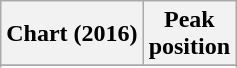<table class="wikitable sortable plainrowheaders" style="text-align:center">
<tr>
<th scope="col">Chart (2016)</th>
<th scope="col">Peak<br>position</th>
</tr>
<tr>
</tr>
<tr>
</tr>
<tr>
</tr>
<tr>
</tr>
<tr>
</tr>
<tr>
</tr>
<tr>
</tr>
</table>
